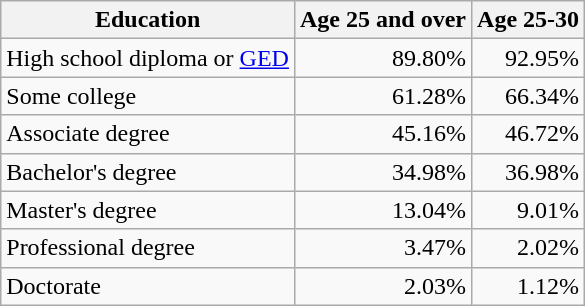<table class=wikitable>
<tr>
<th>Education</th>
<th>Age 25 and over</th>
<th>Age 25-30</th>
</tr>
<tr>
<td>High school diploma or <a href='#'>GED</a></td>
<td align=right>89.80%</td>
<td align=right>92.95%</td>
</tr>
<tr>
<td>Some college</td>
<td align=right>61.28%</td>
<td align=right>66.34%</td>
</tr>
<tr>
<td>Associate degree</td>
<td align=right>45.16%</td>
<td align=right>46.72%</td>
</tr>
<tr>
<td>Bachelor's degree</td>
<td align=right>34.98%</td>
<td align=right>36.98%</td>
</tr>
<tr>
<td>Master's degree</td>
<td align=right>13.04%</td>
<td align=right>9.01%</td>
</tr>
<tr>
<td>Professional degree</td>
<td align=right>3.47%</td>
<td align=right>2.02%</td>
</tr>
<tr>
<td>Doctorate</td>
<td align=right>2.03%</td>
<td align=right>1.12%</td>
</tr>
</table>
